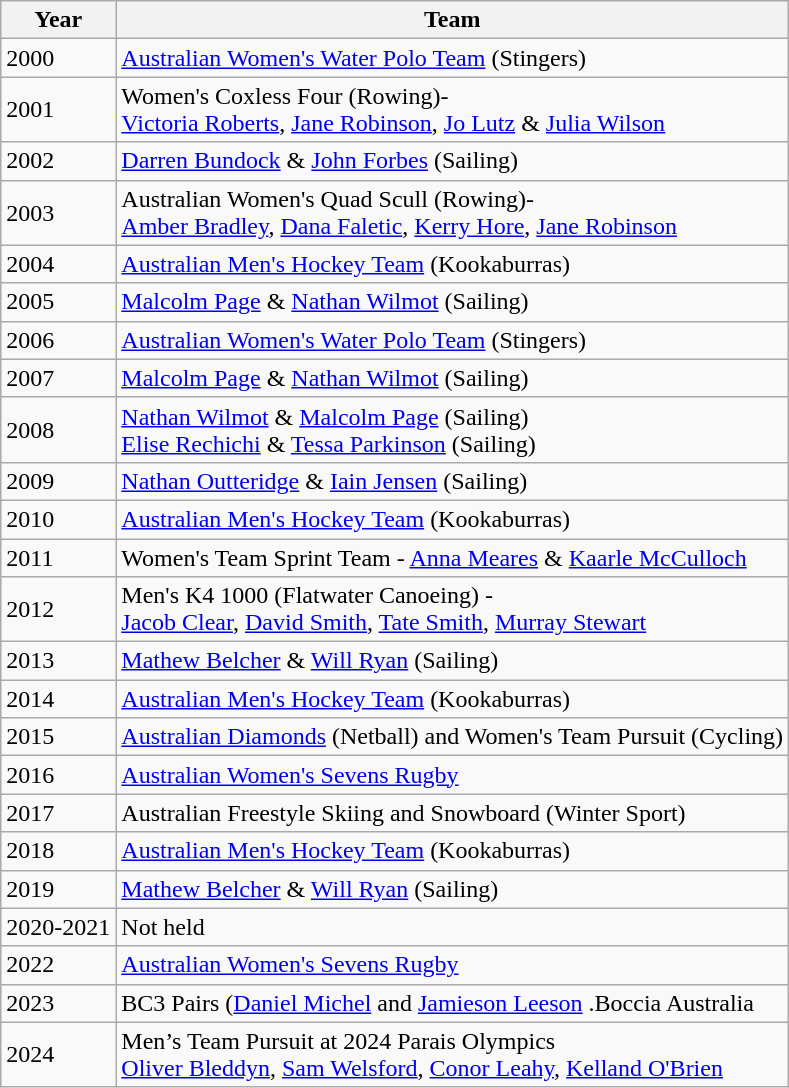<table class="wikitable">
<tr>
<th>Year</th>
<th>Team</th>
</tr>
<tr>
<td>2000</td>
<td><a href='#'>Australian Women's Water Polo Team</a> (Stingers)</td>
</tr>
<tr>
<td>2001</td>
<td>Women's Coxless Four (Rowing)- <br><a href='#'>Victoria Roberts</a>, <a href='#'>Jane Robinson</a>, <a href='#'>Jo Lutz</a> & <a href='#'>Julia Wilson</a></td>
</tr>
<tr>
<td>2002</td>
<td><a href='#'>Darren Bundock</a> & <a href='#'>John Forbes</a> (Sailing)</td>
</tr>
<tr>
<td>2003</td>
<td>Australian Women's Quad Scull (Rowing)- <br> <a href='#'>Amber Bradley</a>, <a href='#'>Dana Faletic</a>, <a href='#'>Kerry Hore</a>, <a href='#'>Jane Robinson</a></td>
</tr>
<tr>
<td>2004</td>
<td><a href='#'>Australian Men's Hockey Team</a> (Kookaburras)</td>
</tr>
<tr>
<td>2005</td>
<td><a href='#'>Malcolm Page</a> & <a href='#'>Nathan Wilmot</a> (Sailing)</td>
</tr>
<tr>
<td>2006</td>
<td><a href='#'>Australian Women's Water Polo Team</a> (Stingers)</td>
</tr>
<tr>
<td>2007</td>
<td><a href='#'>Malcolm Page</a> & <a href='#'>Nathan Wilmot</a> (Sailing)</td>
</tr>
<tr>
<td>2008</td>
<td><a href='#'>Nathan Wilmot</a> & <a href='#'>Malcolm Page</a> (Sailing) <br> <a href='#'>Elise Rechichi</a> & <a href='#'>Tessa Parkinson</a> (Sailing)</td>
</tr>
<tr>
<td>2009</td>
<td><a href='#'>Nathan Outteridge</a> & <a href='#'>Iain Jensen</a> (Sailing)</td>
</tr>
<tr>
<td>2010</td>
<td><a href='#'>Australian Men's Hockey Team</a> (Kookaburras)</td>
</tr>
<tr>
<td>2011</td>
<td>Women's Team Sprint Team - <a href='#'>Anna Meares</a> & <a href='#'>Kaarle McCulloch</a></td>
</tr>
<tr>
<td>2012</td>
<td>Men's K4 1000 (Flatwater Canoeing) - <br> <a href='#'>Jacob Clear</a>, <a href='#'>David Smith</a>, <a href='#'>Tate Smith</a>, <a href='#'>Murray Stewart</a></td>
</tr>
<tr>
<td>2013</td>
<td><a href='#'>Mathew Belcher</a> & <a href='#'>Will Ryan</a> (Sailing)</td>
</tr>
<tr>
<td>2014</td>
<td><a href='#'>Australian Men's Hockey Team</a> (Kookaburras)</td>
</tr>
<tr>
<td>2015</td>
<td><a href='#'>Australian Diamonds</a> (Netball) and Women's Team Pursuit (Cycling)</td>
</tr>
<tr>
<td>2016</td>
<td><a href='#'>Australian Women's Sevens Rugby</a></td>
</tr>
<tr>
<td>2017</td>
<td>Australian Freestyle Skiing and Snowboard (Winter Sport)</td>
</tr>
<tr>
<td>2018</td>
<td><a href='#'>Australian Men's Hockey Team</a> (Kookaburras)</td>
</tr>
<tr>
<td>2019</td>
<td><a href='#'>Mathew Belcher</a> & <a href='#'>Will Ryan</a> (Sailing)</td>
</tr>
<tr>
<td>2020-2021</td>
<td>Not held</td>
</tr>
<tr>
<td>2022</td>
<td><a href='#'>Australian Women's Sevens Rugby</a></td>
</tr>
<tr>
<td>2023</td>
<td>BC3 Pairs (<a href='#'>Daniel Michel</a> and <a href='#'>Jamieson Leeson</a> .Boccia Australia</td>
</tr>
<tr>
<td>2024</td>
<td>Men’s Team Pursuit at 2024 Parais Olympics <br> <a href='#'>Oliver Bleddyn</a>, <a href='#'>Sam Welsford</a>, <a href='#'>Conor Leahy</a>, <a href='#'>Kelland O'Brien</a></td>
</tr>
</table>
